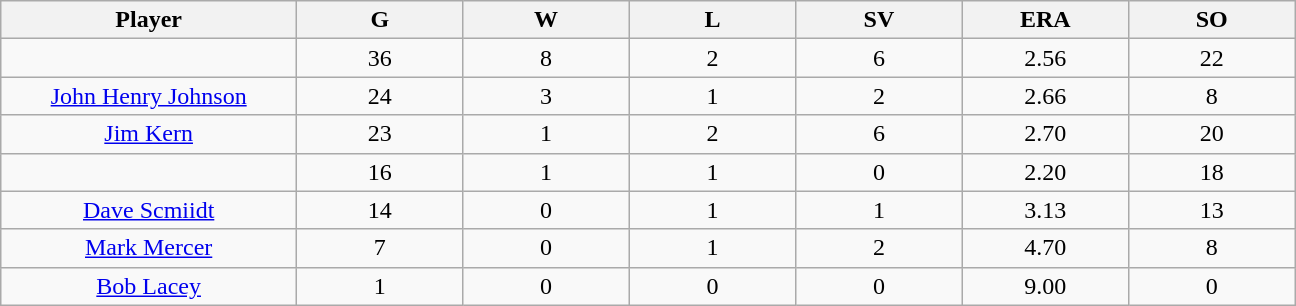<table class="wikitable sortable">
<tr>
<th bgcolor="#DDDDFF" width="16%">Player</th>
<th bgcolor="#DDDDFF" width="9%">G</th>
<th bgcolor="#DDDDFF" width="9%">W</th>
<th bgcolor="#DDDDFF" width="9%">L</th>
<th bgcolor="#DDDDFF" width="9%">SV</th>
<th bgcolor="#DDDDFF" width="9%">ERA</th>
<th bgcolor="#DDDDFF" width="9%">SO</th>
</tr>
<tr align="center">
<td></td>
<td>36</td>
<td>8</td>
<td>2</td>
<td>6</td>
<td>2.56</td>
<td>22</td>
</tr>
<tr align="center">
<td><a href='#'>John Henry Johnson</a></td>
<td>24</td>
<td>3</td>
<td>1</td>
<td>2</td>
<td>2.66</td>
<td>8</td>
</tr>
<tr align=center>
<td><a href='#'>Jim Kern</a></td>
<td>23</td>
<td>1</td>
<td>2</td>
<td>6</td>
<td>2.70</td>
<td>20</td>
</tr>
<tr align=center>
<td></td>
<td>16</td>
<td>1</td>
<td>1</td>
<td>0</td>
<td>2.20</td>
<td>18</td>
</tr>
<tr align="center">
<td><a href='#'>Dave Scmiidt</a></td>
<td>14</td>
<td>0</td>
<td>1</td>
<td>1</td>
<td>3.13</td>
<td>13</td>
</tr>
<tr align=center>
<td><a href='#'>Mark Mercer</a></td>
<td>7</td>
<td>0</td>
<td>1</td>
<td>2</td>
<td>4.70</td>
<td>8</td>
</tr>
<tr align=center>
<td><a href='#'>Bob Lacey</a></td>
<td>1</td>
<td>0</td>
<td>0</td>
<td>0</td>
<td>9.00</td>
<td>0</td>
</tr>
</table>
